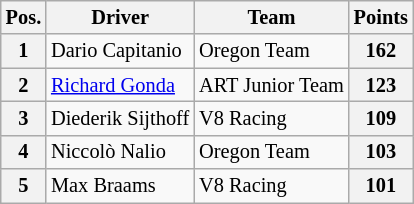<table class="wikitable" style="font-size: 85%">
<tr>
<th>Pos.</th>
<th>Driver</th>
<th>Team</th>
<th>Points</th>
</tr>
<tr>
<th>1</th>
<td> Dario Capitanio</td>
<td> Oregon Team</td>
<th>162</th>
</tr>
<tr>
<th>2</th>
<td> <a href='#'>Richard Gonda</a></td>
<td> ART Junior Team</td>
<th>123</th>
</tr>
<tr>
<th>3</th>
<td> Diederik Sijthoff</td>
<td> V8 Racing</td>
<th>109</th>
</tr>
<tr>
<th>4</th>
<td> Niccolò Nalio</td>
<td> Oregon Team</td>
<th>103</th>
</tr>
<tr>
<th>5</th>
<td> Max Braams</td>
<td> V8 Racing</td>
<th>101</th>
</tr>
</table>
